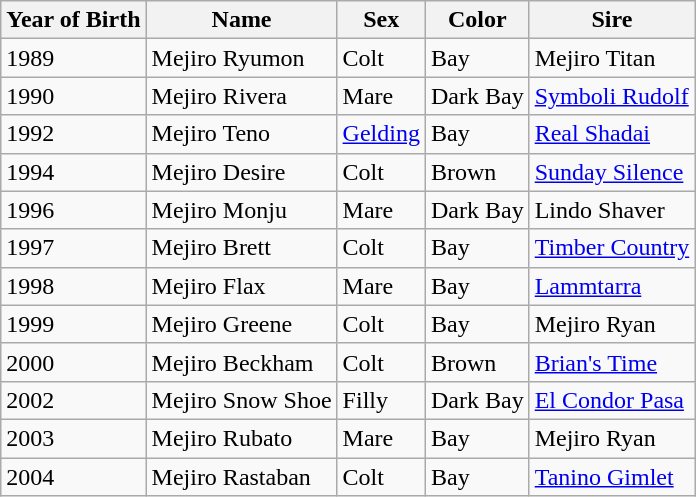<table class="wikitable">
<tr>
<th>Year of Birth</th>
<th>Name</th>
<th>Sex</th>
<th>Color</th>
<th>Sire</th>
</tr>
<tr>
<td>1989</td>
<td>Mejiro Ryumon</td>
<td>Colt</td>
<td>Bay</td>
<td>Mejiro Titan</td>
</tr>
<tr>
<td>1990</td>
<td>Mejiro Rivera</td>
<td>Mare</td>
<td>Dark Bay</td>
<td><a href='#'>Symboli Rudolf</a></td>
</tr>
<tr>
<td>1992</td>
<td>Mejiro Teno</td>
<td><a href='#'>Gelding</a></td>
<td>Bay</td>
<td><a href='#'>Real Shadai</a></td>
</tr>
<tr>
<td>1994</td>
<td>Mejiro Desire</td>
<td>Colt</td>
<td>Brown</td>
<td><a href='#'>Sunday Silence</a></td>
</tr>
<tr>
<td>1996</td>
<td>Mejiro Monju</td>
<td>Mare</td>
<td>Dark Bay</td>
<td>Lindo Shaver</td>
</tr>
<tr>
<td>1997</td>
<td>Mejiro Brett</td>
<td>Colt</td>
<td>Bay</td>
<td><a href='#'>Timber Country</a></td>
</tr>
<tr>
<td>1998</td>
<td>Mejiro Flax</td>
<td>Mare</td>
<td>Bay</td>
<td><a href='#'>Lammtarra</a></td>
</tr>
<tr>
<td>1999</td>
<td>Mejiro Greene</td>
<td>Colt</td>
<td>Bay</td>
<td>Mejiro Ryan</td>
</tr>
<tr>
<td>2000</td>
<td>Mejiro Beckham</td>
<td>Colt</td>
<td>Brown</td>
<td><a href='#'>Brian's Time</a></td>
</tr>
<tr>
<td>2002</td>
<td>Mejiro Snow Shoe</td>
<td>Filly</td>
<td>Dark Bay</td>
<td><a href='#'>El Condor Pasa</a></td>
</tr>
<tr>
<td>2003</td>
<td>Mejiro Rubato</td>
<td>Mare</td>
<td>Bay</td>
<td>Mejiro Ryan</td>
</tr>
<tr>
<td>2004</td>
<td>Mejiro Rastaban</td>
<td>Colt</td>
<td>Bay</td>
<td><a href='#'>Tanino Gimlet</a></td>
</tr>
</table>
